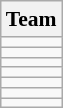<table class="wikitable sortable plainrowheaders" style="font-size:90%; display:inline-table; margin-right:1em;">
<tr>
<th scope=col>Team</th>
</tr>
<tr>
<td></td>
</tr>
<tr>
<td></td>
</tr>
<tr>
<td></td>
</tr>
<tr>
<td></td>
</tr>
<tr>
<td></td>
</tr>
<tr>
<td></td>
</tr>
<tr>
<td></td>
</tr>
</table>
